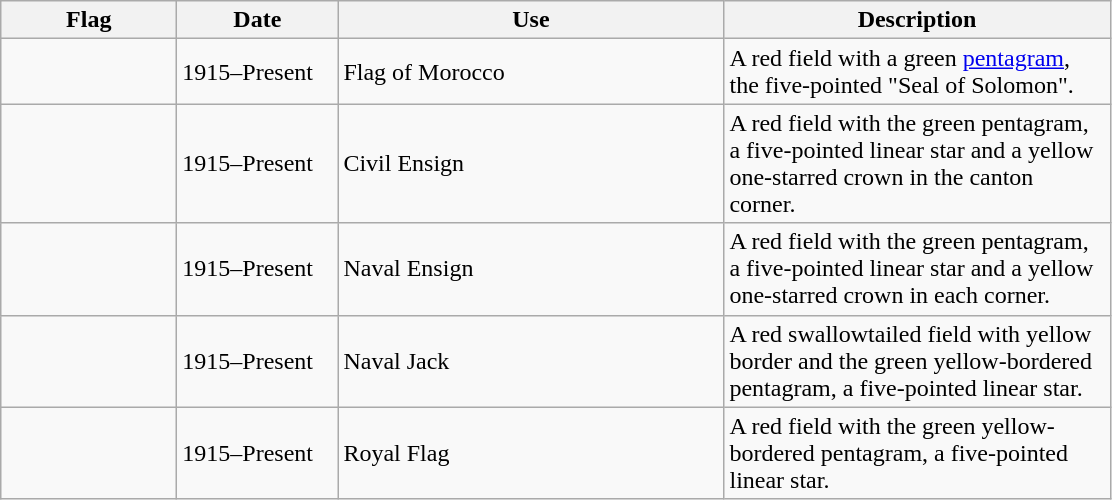<table class="wikitable">
<tr>
<th style="width:110px">Flag</th>
<th style="width:100px">Date</th>
<th style="width:250px">Use</th>
<th style="width:250px">Description</th>
</tr>
<tr>
<td></td>
<td>1915–Present</td>
<td>Flag of Morocco</td>
<td>A red field with a green <a href='#'>pentagram</a>, the five-pointed "Seal of Solomon".</td>
</tr>
<tr>
<td></td>
<td>1915–Present</td>
<td>Civil Ensign</td>
<td>A red field with the green pentagram, a five-pointed linear star and a yellow one-starred crown in the canton corner.</td>
</tr>
<tr>
<td></td>
<td>1915–Present</td>
<td>Naval Ensign</td>
<td>A red field with the green pentagram, a five-pointed linear star and a yellow one-starred crown in each corner.</td>
</tr>
<tr>
<td></td>
<td>1915–Present</td>
<td>Naval Jack</td>
<td>A red swallowtailed field with yellow border and the green yellow-bordered pentagram, a five-pointed linear star.</td>
</tr>
<tr>
<td></td>
<td>1915–Present</td>
<td>Royal Flag</td>
<td>A red field with the green yellow-bordered pentagram, a five-pointed linear star.</td>
</tr>
</table>
